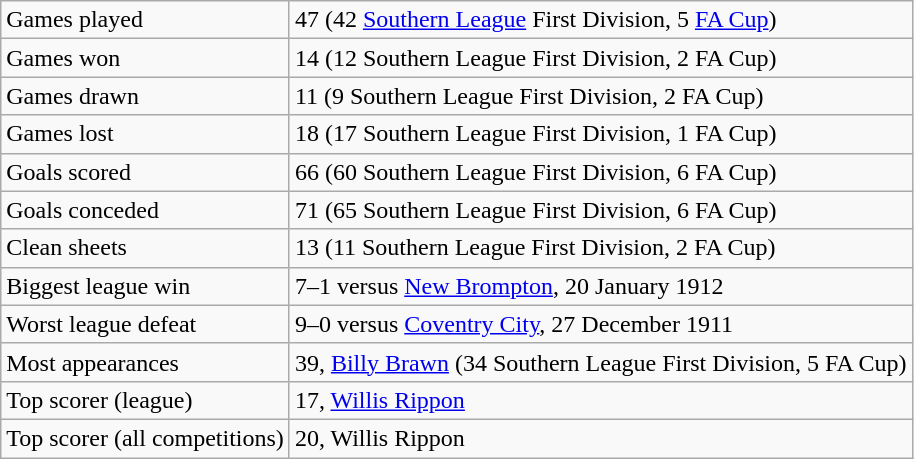<table class="wikitable">
<tr>
<td>Games played</td>
<td>47 (42 <a href='#'>Southern League</a> First Division, 5 <a href='#'>FA Cup</a>)</td>
</tr>
<tr>
<td>Games won</td>
<td>14 (12 Southern League First Division, 2 FA Cup)</td>
</tr>
<tr>
<td>Games drawn</td>
<td>11 (9 Southern League First Division, 2 FA Cup)</td>
</tr>
<tr>
<td>Games lost</td>
<td>18 (17 Southern League First Division, 1 FA Cup)</td>
</tr>
<tr>
<td>Goals scored</td>
<td>66 (60 Southern League First Division, 6 FA Cup)</td>
</tr>
<tr>
<td>Goals conceded</td>
<td>71 (65 Southern League First Division, 6 FA Cup)</td>
</tr>
<tr>
<td>Clean sheets</td>
<td>13 (11 Southern League First Division, 2 FA Cup)</td>
</tr>
<tr>
<td>Biggest league win</td>
<td>7–1 versus <a href='#'>New Brompton</a>, 20 January 1912</td>
</tr>
<tr>
<td>Worst league defeat</td>
<td>9–0 versus <a href='#'>Coventry City</a>, 27 December 1911</td>
</tr>
<tr>
<td>Most appearances</td>
<td>39, <a href='#'>Billy Brawn</a> (34 Southern League First Division, 5 FA Cup)</td>
</tr>
<tr>
<td>Top scorer (league)</td>
<td>17, <a href='#'>Willis Rippon</a></td>
</tr>
<tr>
<td>Top scorer (all competitions)</td>
<td>20, Willis Rippon</td>
</tr>
</table>
